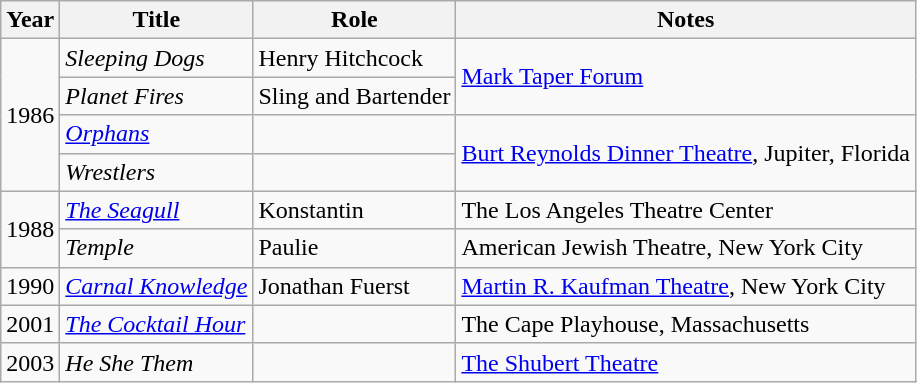<table class="wikitable">
<tr>
<th>Year</th>
<th>Title</th>
<th>Role</th>
<th>Notes</th>
</tr>
<tr>
<td rowspan="4">1986</td>
<td><em>Sleeping Dogs</em></td>
<td>Henry Hitchcock</td>
<td rowspan="2"><a href='#'>Mark Taper Forum</a></td>
</tr>
<tr>
<td><em>Planet Fires</em></td>
<td>Sling and Bartender</td>
</tr>
<tr>
<td><em><a href='#'>Orphans</a></em></td>
<td></td>
<td rowspan="2"><a href='#'>Burt Reynolds Dinner Theatre</a>, Jupiter, Florida</td>
</tr>
<tr>
<td><em>Wrestlers</em></td>
<td></td>
</tr>
<tr>
<td rowspan="2">1988</td>
<td><em><a href='#'>The Seagull</a></em></td>
<td>Konstantin</td>
<td>The Los Angeles Theatre Center</td>
</tr>
<tr>
<td><em>Temple</em></td>
<td>Paulie</td>
<td>American Jewish Theatre, New York City</td>
</tr>
<tr>
<td>1990</td>
<td><a href='#'><em>Carnal Knowledge</em></a></td>
<td>Jonathan Fuerst</td>
<td><a href='#'>Martin R. Kaufman Theatre</a>, New York City</td>
</tr>
<tr>
<td>2001</td>
<td><em><a href='#'>The Cocktail Hour</a></em></td>
<td></td>
<td>The Cape Playhouse, Massachusetts</td>
</tr>
<tr>
<td>2003</td>
<td><em>He She Them</em></td>
<td></td>
<td><a href='#'>The Shubert Theatre</a></td>
</tr>
</table>
